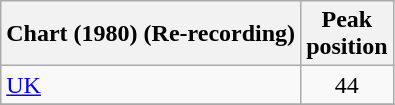<table class="wikitable">
<tr>
<th>Chart (1980) (Re-recording)</th>
<th>Peak<br>position</th>
</tr>
<tr>
<td><a href='#'>UK</a></td>
<td style="text-align:center;">44</td>
</tr>
<tr>
</tr>
</table>
